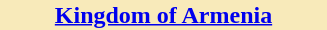<table style="float:right; width:222px; margin:0 0 1em 1em;">
<tr>
<th style="color:#black; background:#f8eaba; font-size:100%; text-align:center;"><a href='#'>Kingdom of Armenia</a></th>
</tr>
<tr>
<td><br></td>
</tr>
</table>
